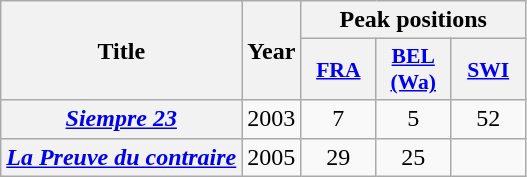<table class="wikitable plainrowheaders" style="text-align:center">
<tr>
<th scope="col" rowspan="2">Title</th>
<th scope="col" rowspan="2">Year</th>
<th scope="col" colspan="3">Peak positions</th>
</tr>
<tr>
<th scope="col" style="width:3em;font-size:90%;"><a href='#'>FRA</a><br></th>
<th scope="col" style="width:3em;font-size:90%;"><a href='#'>BEL <br>(Wa)</a><br></th>
<th scope="col" style="width:3em;font-size:90%;"><a href='#'>SWI</a><br></th>
</tr>
<tr>
<th scope="row"><em><a href='#'>Siempre 23</a></em></th>
<td>2003</td>
<td>7</td>
<td>5</td>
<td>52</td>
</tr>
<tr>
<th scope="row"><em><a href='#'>La Preuve du contraire</a></em></th>
<td>2005</td>
<td>29</td>
<td>25</td>
<td></td>
</tr>
</table>
